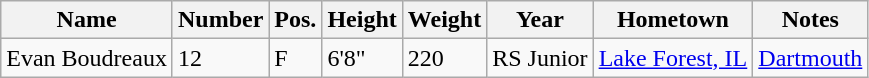<table class="wikitable sortable" border="1">
<tr>
<th>Name</th>
<th>Number</th>
<th>Pos.</th>
<th>Height</th>
<th>Weight</th>
<th>Year</th>
<th>Hometown</th>
<th class="unsortable">Notes</th>
</tr>
<tr>
<td>Evan Boudreaux</td>
<td>12</td>
<td>F</td>
<td>6'8"</td>
<td>220</td>
<td>RS Junior</td>
<td><a href='#'>Lake Forest, IL</a></td>
<td><a href='#'>Dartmouth</a></td>
</tr>
</table>
